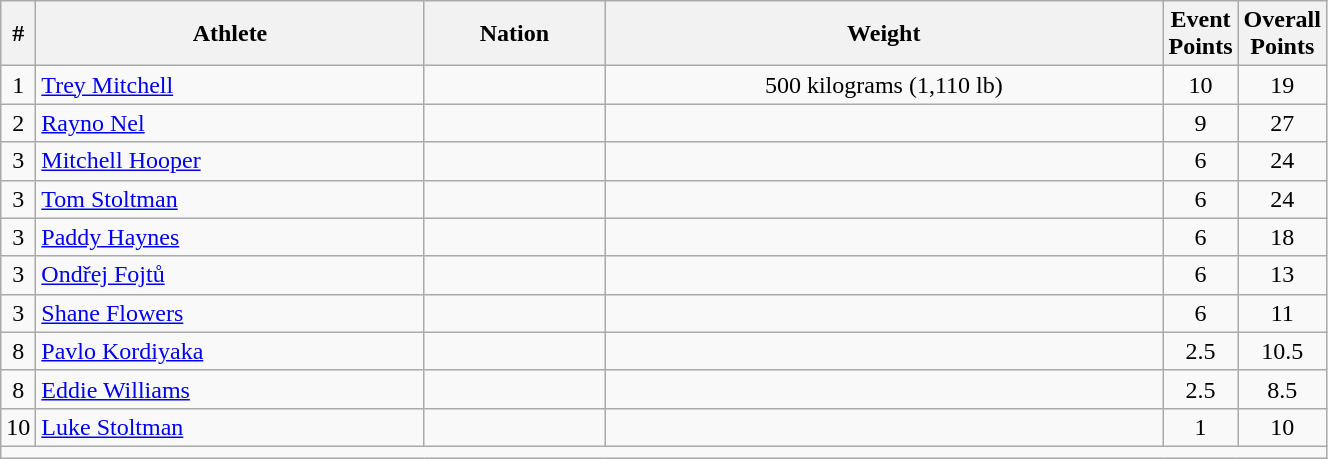<table class="wikitable sortable" style="text-align:center;width: 70%;">
<tr>
<th scope="col" style="width: 10px;">#</th>
<th scope="col">Athlete</th>
<th scope="col">Nation</th>
<th scope="col">Weight</th>
<th scope="col" style="width: 10px;">Event Points</th>
<th scope="col" style="width: 10px;">Overall Points</th>
</tr>
<tr>
<td>1</td>
<td align="left"><a href='#'>Trey Mitchell</a></td>
<td align="left"></td>
<td>500 kilograms (1,110 lb)</td>
<td>10</td>
<td>19</td>
</tr>
<tr>
<td>2</td>
<td align="left"><a href='#'>Rayno Nel</a></td>
<td align="left"></td>
<td></td>
<td>9</td>
<td>27</td>
</tr>
<tr>
<td>3</td>
<td align="left"><a href='#'>Mitchell Hooper</a></td>
<td align="left"></td>
<td></td>
<td>6</td>
<td>24</td>
</tr>
<tr>
<td>3</td>
<td align=left><a href='#'>Tom Stoltman</a></td>
<td align=left></td>
<td></td>
<td>6</td>
<td>24</td>
</tr>
<tr>
<td>3</td>
<td align="left"><a href='#'>Paddy Haynes</a></td>
<td align="left"></td>
<td></td>
<td>6</td>
<td>18</td>
</tr>
<tr>
<td>3</td>
<td align="left"><a href='#'>Ondřej Fojtů</a></td>
<td align="left"></td>
<td></td>
<td>6</td>
<td>13</td>
</tr>
<tr>
<td>3</td>
<td align="left"><a href='#'>Shane Flowers</a></td>
<td align="left"></td>
<td></td>
<td>6</td>
<td>11</td>
</tr>
<tr>
<td>8</td>
<td align="left"><a href='#'>Pavlo Kordiyaka</a></td>
<td align="left"></td>
<td></td>
<td>2.5</td>
<td>10.5</td>
</tr>
<tr>
<td>8</td>
<td align=left><a href='#'>Eddie Williams</a></td>
<td align=left></td>
<td></td>
<td>2.5</td>
<td>8.5</td>
</tr>
<tr>
<td>10</td>
<td align=left><a href='#'>Luke Stoltman</a></td>
<td align=left></td>
<td></td>
<td>1</td>
<td>10</td>
</tr>
<tr class="sortbottom">
<td colspan="6"></td>
</tr>
</table>
